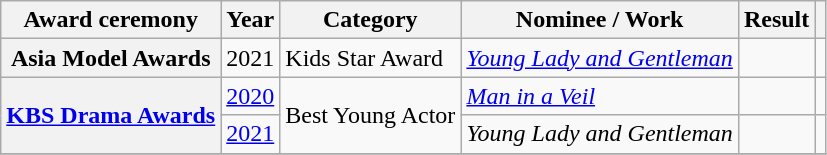<table class="wikitable plainrowheaders sortable">
<tr>
<th scope="col">Award ceremony</th>
<th scope="col">Year</th>
<th scope="col">Category</th>
<th scope="col">Nominee / Work</th>
<th scope="col">Result</th>
<th scope="col" class="unsortable"></th>
</tr>
<tr>
<th scope="row">Asia Model Awards</th>
<td>2021</td>
<td>Kids Star Award</td>
<td><em><a href='#'>Young Lady and Gentleman</a></em></td>
<td></td>
<td></td>
</tr>
<tr>
<th scope="row" rowspan="2"><a href='#'>KBS Drama Awards</a></th>
<td><a href='#'>2020</a></td>
<td rowspan="2">Best Young Actor</td>
<td><em><a href='#'>Man in a Veil</a></em></td>
<td></td>
<td></td>
</tr>
<tr>
<td><a href='#'>2021</a></td>
<td><em>Young Lady and Gentleman</em></td>
<td></td>
<td></td>
</tr>
<tr>
</tr>
</table>
